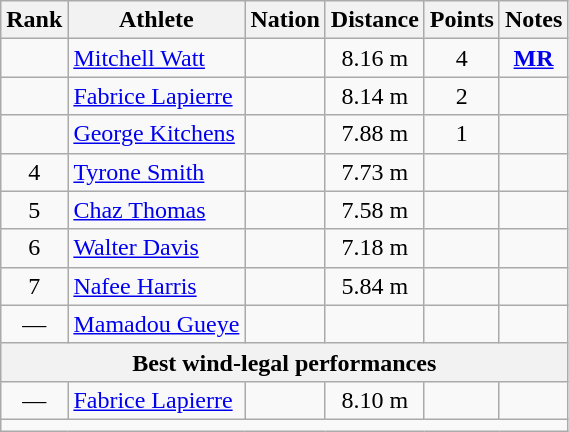<table class="wikitable mw-datatable sortable" style="text-align:center;">
<tr>
<th>Rank</th>
<th>Athlete</th>
<th>Nation</th>
<th>Distance</th>
<th>Points</th>
<th>Notes</th>
</tr>
<tr>
<td></td>
<td align=left><a href='#'>Mitchell Watt</a></td>
<td align=left></td>
<td>8.16 m </td>
<td>4</td>
<td><strong><a href='#'>MR</a></strong></td>
</tr>
<tr>
<td></td>
<td align=left><a href='#'>Fabrice Lapierre</a></td>
<td align=left></td>
<td>8.14 m </td>
<td>2</td>
<td></td>
</tr>
<tr>
<td></td>
<td align=left><a href='#'>George Kitchens</a></td>
<td align=left></td>
<td>7.88 m </td>
<td>1</td>
<td></td>
</tr>
<tr>
<td>4</td>
<td align=left><a href='#'>Tyrone Smith</a></td>
<td align=left></td>
<td>7.73 m </td>
<td></td>
<td></td>
</tr>
<tr>
<td>5</td>
<td align=left><a href='#'>Chaz Thomas</a></td>
<td align=left></td>
<td>7.58 m </td>
<td></td>
<td></td>
</tr>
<tr>
<td>6</td>
<td align=left><a href='#'>Walter Davis</a></td>
<td align=left></td>
<td>7.18 m </td>
<td></td>
<td></td>
</tr>
<tr>
<td>7</td>
<td align=left><a href='#'>Nafee Harris</a></td>
<td align=left></td>
<td>5.84 m </td>
<td></td>
<td></td>
</tr>
<tr>
<td>—</td>
<td align=left><a href='#'>Mamadou Gueye</a></td>
<td align=left></td>
<td></td>
<td></td>
<td></td>
</tr>
<tr>
<th align=center colspan=6>Best wind-legal performances</th>
</tr>
<tr>
<td>—</td>
<td align=left><a href='#'>Fabrice Lapierre</a></td>
<td align=left></td>
<td>8.10 m </td>
<td></td>
<td></td>
</tr>
<tr class="sortbottom">
<td colspan=6></td>
</tr>
</table>
